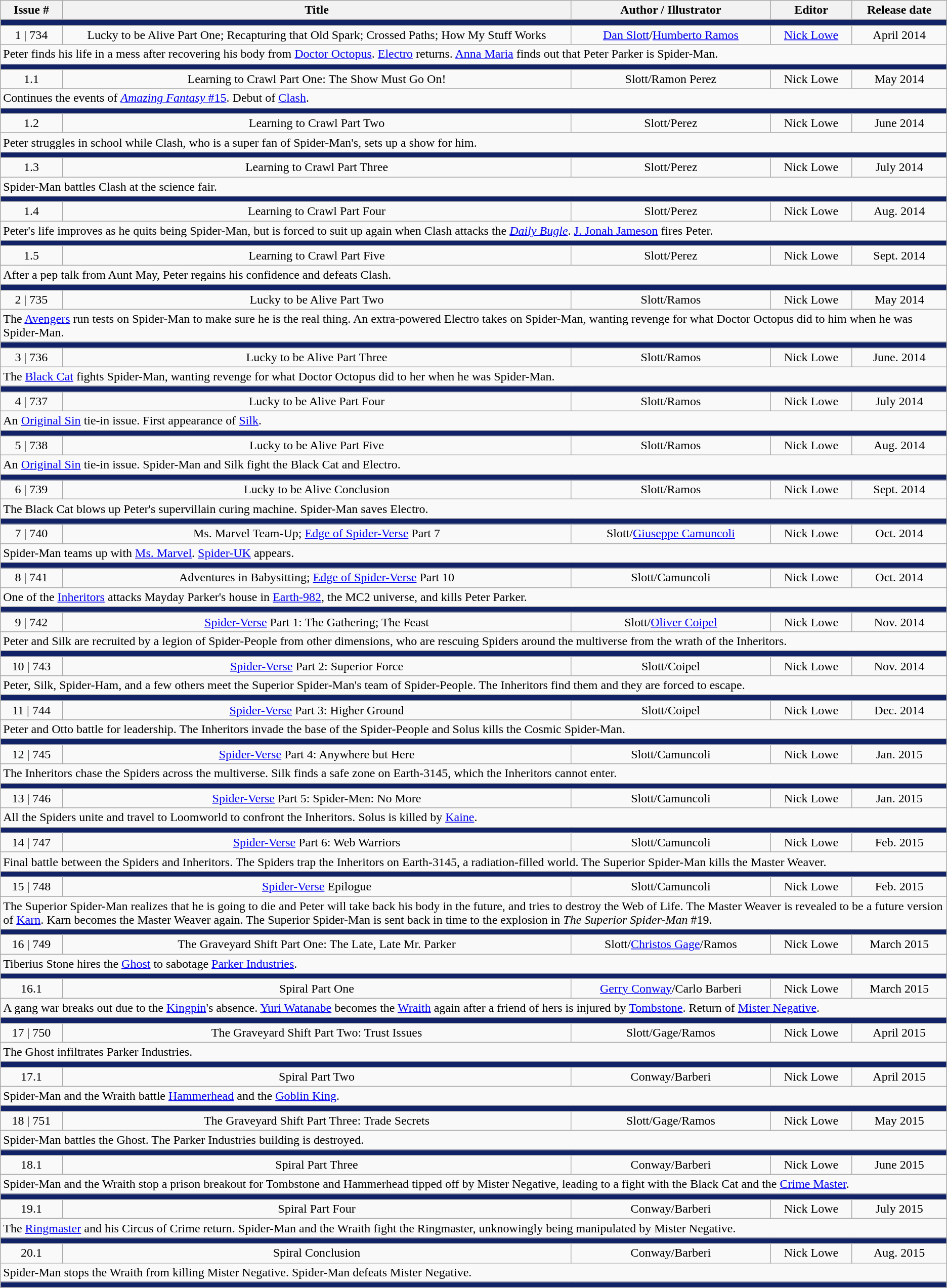<table class="wikitable">
<tr>
<th>Issue #</th>
<th>Title</th>
<th>Author / Illustrator</th>
<th>Editor</th>
<th>Release date</th>
</tr>
<tr>
<td colspan="6" bgcolor="#112266"></td>
</tr>
<tr>
<td align="center">1  |  734</td>
<td align="center">Lucky to be Alive Part One; Recapturing that Old Spark; Crossed Paths; How My Stuff Works</td>
<td align="center"><a href='#'>Dan Slott</a>/<a href='#'>Humberto Ramos</a></td>
<td align="center"><a href='#'>Nick Lowe</a></td>
<td align="center">April 2014</td>
</tr>
<tr>
<td colspan="6">Peter finds his life in a mess after recovering his body from <a href='#'>Doctor Octopus</a>. <a href='#'>Electro</a> returns. <a href='#'>Anna Maria</a> finds out that Peter Parker is Spider-Man.</td>
</tr>
<tr>
<td colspan="6" bgcolor="#112266"></td>
</tr>
<tr>
<td align="center">1.1</td>
<td align="center">Learning to Crawl Part One: The Show Must Go On!</td>
<td align="center">Slott/Ramon Perez</td>
<td align="center">Nick Lowe</td>
<td align="center">May 2014</td>
</tr>
<tr>
<td colspan="6">Continues the events of <a href='#'><em>Amazing Fantasy</em> #15</a>. Debut of <a href='#'>Clash</a>.</td>
</tr>
<tr>
<td colspan="6" bgcolor="#112266"></td>
</tr>
<tr>
<td align="center">1.2</td>
<td align="center">Learning to Crawl Part Two</td>
<td align="center">Slott/Perez</td>
<td align="center">Nick Lowe</td>
<td align="center">June 2014</td>
</tr>
<tr>
<td colspan="6">Peter struggles in school while Clash, who is a super fan of Spider-Man's, sets up a show for him.</td>
</tr>
<tr>
<td colspan="6" bgcolor="#112266"></td>
</tr>
<tr>
<td align="center">1.3</td>
<td align="center">Learning to Crawl Part Three</td>
<td align="center">Slott/Perez</td>
<td align="center">Nick Lowe</td>
<td align="center">July 2014</td>
</tr>
<tr>
<td colspan="6">Spider-Man battles Clash at the science fair.</td>
</tr>
<tr>
<td colspan="6" bgcolor="#112266"></td>
</tr>
<tr>
<td align="center">1.4</td>
<td align="center">Learning to Crawl Part Four</td>
<td align="center">Slott/Perez</td>
<td align="center">Nick Lowe</td>
<td align="center">Aug. 2014</td>
</tr>
<tr>
<td colspan="6">Peter's life improves as he quits being Spider-Man, but is forced to suit up again when Clash attacks the <em><a href='#'>Daily Bugle</a></em>. <a href='#'>J. Jonah Jameson</a> fires Peter.</td>
</tr>
<tr>
<td colspan="6" bgcolor="#112266"></td>
</tr>
<tr>
<td align="center">1.5</td>
<td align="center">Learning to Crawl Part Five</td>
<td align="center">Slott/Perez</td>
<td align="center">Nick Lowe</td>
<td align="center">Sept. 2014</td>
</tr>
<tr>
<td colspan="6">After a pep talk from Aunt May, Peter regains his confidence and defeats Clash.</td>
</tr>
<tr>
<td colspan="6" bgcolor="#112266"></td>
</tr>
<tr>
<td align="center">2  |  735</td>
<td align="center">Lucky to be Alive Part Two</td>
<td align="center">Slott/Ramos</td>
<td align="center">Nick Lowe</td>
<td align="center">May 2014</td>
</tr>
<tr>
<td colspan="6">The <a href='#'>Avengers</a> run tests on Spider-Man to make sure he is the real thing. An extra-powered Electro takes on Spider-Man, wanting revenge for what Doctor Octopus did to him when he was Spider-Man.</td>
</tr>
<tr>
<td colspan="6" bgcolor="#112266"></td>
</tr>
<tr>
<td align="center">3  |  736</td>
<td align="center">Lucky to be Alive Part Three</td>
<td align="center">Slott/Ramos</td>
<td align="center">Nick Lowe</td>
<td align="center">June. 2014</td>
</tr>
<tr>
<td colspan="6">The <a href='#'>Black Cat</a> fights Spider-Man, wanting revenge for what Doctor Octopus did to her when he was Spider-Man.</td>
</tr>
<tr>
<td colspan="6" bgcolor="#112266"></td>
</tr>
<tr>
<td align="center">4  |  737</td>
<td align="center">Lucky to be Alive Part Four</td>
<td align="center">Slott/Ramos</td>
<td align="center">Nick Lowe</td>
<td align="center">July 2014</td>
</tr>
<tr>
<td colspan="6">An <a href='#'>Original Sin</a> tie-in issue. First appearance of <a href='#'>Silk</a>.</td>
</tr>
<tr>
<td colspan="6" bgcolor="#112266"></td>
</tr>
<tr>
<td align="center">5  |  738</td>
<td align="center">Lucky to be Alive Part Five</td>
<td align="center">Slott/Ramos</td>
<td align="center">Nick Lowe</td>
<td align="center">Aug. 2014</td>
</tr>
<tr>
<td colspan="6">An <a href='#'>Original Sin</a> tie-in issue. Spider-Man and Silk fight the Black Cat and Electro.</td>
</tr>
<tr>
<td colspan="6" bgcolor="#112266"></td>
</tr>
<tr>
<td align="center">6  |  739</td>
<td align="center">Lucky to be Alive Conclusion</td>
<td align="center">Slott/Ramos</td>
<td align="center">Nick Lowe</td>
<td align="center">Sept. 2014</td>
</tr>
<tr>
<td colspan="6">The Black Cat blows up Peter's supervillain curing machine. Spider-Man saves Electro.</td>
</tr>
<tr>
<td colspan="6" bgcolor="#112266"></td>
</tr>
<tr>
<td align="center">7  |  740</td>
<td align="center">Ms. Marvel Team-Up; <a href='#'>Edge of Spider-Verse</a> Part 7</td>
<td align="center">Slott/<a href='#'>Giuseppe Camuncoli</a></td>
<td align="center">Nick Lowe</td>
<td align="center">Oct. 2014</td>
</tr>
<tr>
<td colspan="6">Spider-Man teams up with <a href='#'>Ms. Marvel</a>. <a href='#'>Spider-UK</a> appears.</td>
</tr>
<tr>
<td colspan="6" bgcolor="#112266"></td>
</tr>
<tr>
<td align="center">8  |  741</td>
<td align="center">Adventures in Babysitting; <a href='#'>Edge of Spider-Verse</a> Part 10</td>
<td align="center">Slott/Camuncoli</td>
<td align="center">Nick Lowe</td>
<td align="center">Oct. 2014</td>
</tr>
<tr>
<td colspan="6">One of the <a href='#'>Inheritors</a> attacks Mayday Parker's house in <a href='#'>Earth-982</a>, the MC2 universe, and kills Peter Parker.</td>
</tr>
<tr>
<td colspan="6" bgcolor="#112266"></td>
</tr>
<tr>
<td align="center">9  |  742</td>
<td align="center"><a href='#'>Spider-Verse</a> Part 1: The Gathering; The Feast</td>
<td align="center">Slott/<a href='#'>Oliver Coipel</a></td>
<td align="center">Nick Lowe</td>
<td align="center">Nov. 2014</td>
</tr>
<tr>
<td colspan="6">Peter and Silk are recruited by a legion of Spider-People from other dimensions, who are rescuing Spiders around the multiverse from the wrath of the Inheritors.</td>
</tr>
<tr>
<td colspan="6" bgcolor="#112266"></td>
</tr>
<tr>
<td align="center">10  |  743</td>
<td align="center"><a href='#'>Spider-Verse</a> Part 2: Superior Force</td>
<td align="center">Slott/Coipel</td>
<td align="center">Nick Lowe</td>
<td align="center">Nov. 2014</td>
</tr>
<tr>
<td colspan="6">Peter, Silk, Spider-Ham, and a few others meet the Superior Spider-Man's team of Spider-People. The Inheritors find them and they are forced to escape.</td>
</tr>
<tr>
<td colspan="6" bgcolor="#112266"></td>
</tr>
<tr>
<td align="center">11  |  744</td>
<td align="center"><a href='#'>Spider-Verse</a> Part 3: Higher Ground</td>
<td align="center">Slott/Coipel</td>
<td align="center">Nick Lowe</td>
<td align="center">Dec. 2014</td>
</tr>
<tr>
<td colspan="6">Peter and Otto battle for leadership. The Inheritors invade the base of the Spider-People and Solus kills the Cosmic Spider-Man.</td>
</tr>
<tr>
<td colspan="6" bgcolor="#112266"></td>
</tr>
<tr>
<td align="center">12  |  745</td>
<td align="center"><a href='#'>Spider-Verse</a> Part 4: Anywhere but Here</td>
<td align="center">Slott/Camuncoli</td>
<td align="center">Nick Lowe</td>
<td align="center">Jan. 2015</td>
</tr>
<tr>
<td colspan="6">The Inheritors chase the Spiders across the multiverse. Silk finds a safe zone on Earth-3145, which the Inheritors cannot enter.</td>
</tr>
<tr>
<td colspan="6" bgcolor="#112266"></td>
</tr>
<tr>
<td align="center">13  |  746</td>
<td align="center"><a href='#'>Spider-Verse</a> Part 5: Spider-Men: No More</td>
<td align="center">Slott/Camuncoli</td>
<td align="center">Nick Lowe</td>
<td align="center">Jan. 2015</td>
</tr>
<tr>
<td colspan="6">All the Spiders unite and travel to Loomworld to confront the Inheritors. Solus is killed by <a href='#'>Kaine</a>.</td>
</tr>
<tr>
<td colspan="6" bgcolor="#112266"></td>
</tr>
<tr>
<td align="center">14  |  747</td>
<td align="center"><a href='#'>Spider-Verse</a> Part 6: Web Warriors</td>
<td align="center">Slott/Camuncoli</td>
<td align="center">Nick Lowe</td>
<td align="center">Feb. 2015</td>
</tr>
<tr>
<td colspan="6">Final battle between the Spiders and Inheritors. The Spiders trap the Inheritors on Earth-3145, a radiation-filled world. The Superior Spider-Man kills the Master Weaver.</td>
</tr>
<tr>
<td colspan="6" bgcolor="#112266"></td>
</tr>
<tr>
<td align="center">15  |  748</td>
<td align="center"><a href='#'>Spider-Verse</a> Epilogue</td>
<td align="center">Slott/Camuncoli</td>
<td align="center">Nick Lowe</td>
<td align="center">Feb. 2015</td>
</tr>
<tr>
<td colspan="6">The Superior Spider-Man realizes that he is going to die and Peter will take back his body in the future, and tries to destroy the Web of Life. The Master Weaver is revealed to be a future version of <a href='#'>Karn</a>. Karn becomes the Master Weaver again. The Superior Spider-Man is sent back in time to the explosion in <em>The Superior Spider-Man</em> #19.</td>
</tr>
<tr>
<td colspan="6" bgcolor="#112266"></td>
</tr>
<tr>
<td align="center">16  |  749</td>
<td align="center">The Graveyard Shift Part One: The Late, Late Mr. Parker</td>
<td align="center">Slott/<a href='#'>Christos Gage</a>/Ramos</td>
<td align="center">Nick Lowe</td>
<td align="center">March 2015</td>
</tr>
<tr>
<td colspan="6">Tiberius Stone hires the <a href='#'>Ghost</a> to sabotage <a href='#'>Parker Industries</a>.</td>
</tr>
<tr>
<td colspan="6" bgcolor="#112266"></td>
</tr>
<tr>
<td align="center">16.1</td>
<td align="center">Spiral Part One</td>
<td align="center"><a href='#'>Gerry Conway</a>/Carlo Barberi</td>
<td align="center">Nick Lowe</td>
<td align="center">March 2015</td>
</tr>
<tr>
<td colspan="6">A gang war breaks out due to the <a href='#'>Kingpin</a>'s absence. <a href='#'>Yuri Watanabe</a> becomes the <a href='#'>Wraith</a> again after a friend of hers is injured by <a href='#'>Tombstone</a>. Return of <a href='#'>Mister Negative</a>.</td>
</tr>
<tr>
<td colspan="6" bgcolor="#112266"></td>
</tr>
<tr>
<td align="center">17  |  750</td>
<td align="center">The Graveyard Shift Part Two: Trust Issues</td>
<td align="center">Slott/Gage/Ramos</td>
<td align="center">Nick Lowe</td>
<td align="center">April 2015</td>
</tr>
<tr>
<td colspan="6">The Ghost infiltrates Parker Industries.</td>
</tr>
<tr>
<td colspan="6" bgcolor="#112266"></td>
</tr>
<tr>
<td align="center">17.1</td>
<td align="center">Spiral Part Two</td>
<td align="center">Conway/Barberi</td>
<td align="center">Nick Lowe</td>
<td align="center">April 2015</td>
</tr>
<tr>
<td colspan="6">Spider-Man and the Wraith battle <a href='#'>Hammerhead</a> and the <a href='#'>Goblin King</a>.</td>
</tr>
<tr>
<td colspan="6" bgcolor="#112266"></td>
</tr>
<tr>
<td align="center">18  |  751</td>
<td align="center">The Graveyard Shift Part Three: Trade Secrets</td>
<td align="center">Slott/Gage/Ramos</td>
<td align="center">Nick Lowe</td>
<td align="center">May 2015</td>
</tr>
<tr>
<td colspan="6">Spider-Man battles the Ghost. The Parker Industries building is destroyed.</td>
</tr>
<tr>
<td colspan="6" bgcolor="#112266"></td>
</tr>
<tr>
<td align="center">18.1</td>
<td align="center">Spiral Part Three</td>
<td align="center">Conway/Barberi</td>
<td align="center">Nick Lowe</td>
<td align="center">June 2015</td>
</tr>
<tr>
<td colspan="6">Spider-Man and the Wraith stop a prison breakout for Tombstone and Hammerhead tipped off by Mister Negative, leading to a fight with the Black Cat and the <a href='#'>Crime Master</a>.</td>
</tr>
<tr>
<td colspan="6" bgcolor="#112266"></td>
</tr>
<tr>
<td align="center">19.1</td>
<td align="center">Spiral Part Four</td>
<td align="center">Conway/Barberi</td>
<td align="center">Nick Lowe</td>
<td align="center">July 2015</td>
</tr>
<tr>
<td colspan="6">The <a href='#'>Ringmaster</a> and his Circus of Crime return. Spider-Man and the Wraith fight the Ringmaster, unknowingly being manipulated by Mister Negative.</td>
</tr>
<tr>
<td colspan="6" bgcolor="#112266"></td>
</tr>
<tr>
<td align="center">20.1</td>
<td align="center">Spiral Conclusion</td>
<td align="center">Conway/Barberi</td>
<td align="center">Nick Lowe</td>
<td align="center">Aug. 2015</td>
</tr>
<tr>
<td colspan="6">Spider-Man stops the Wraith from killing Mister Negative. Spider-Man defeats Mister Negative.</td>
</tr>
<tr>
<td colspan="6" bgcolor="#112266"></td>
</tr>
<tr>
</tr>
</table>
